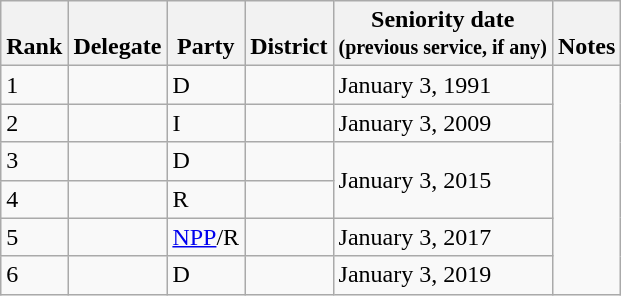<table class="wikitable sortable plainrowheaders">
<tr valign=bottom>
<th scope=col>Rank</th>
<th scope=col>Delegate</th>
<th scope=col>Party</th>
<th scope=col>District</th>
<th scope=col>Seniority date<br><small>(previous service, if any)</small><br></th>
<th scope=col>Notes</th>
</tr>
<tr>
<td>1</td>
<td></td>
<td>D</td>
<td></td>
<td>January 3, 1991</td>
<td rowspan=6></td>
</tr>
<tr>
<td>2</td>
<td></td>
<td>I</td>
<td></td>
<td>January 3, 2009</td>
</tr>
<tr>
<td>3</td>
<td></td>
<td>D</td>
<td></td>
<td rowspan=2>January 3, 2015</td>
</tr>
<tr>
<td>4</td>
<td></td>
<td>R</td>
<td></td>
</tr>
<tr>
<td>5</td>
<td></td>
<td><a href='#'>NPP</a>/R</td>
<td></td>
<td>January 3, 2017</td>
</tr>
<tr>
<td>6</td>
<td></td>
<td>D</td>
<td></td>
<td>January 3, 2019</td>
</tr>
</table>
